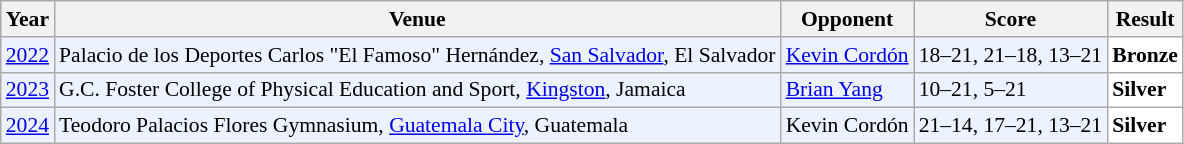<table class="sortable wikitable" style="font-size: 90%;">
<tr>
<th>Year</th>
<th>Venue</th>
<th>Opponent</th>
<th>Score</th>
<th>Result</th>
</tr>
<tr style="background:#ECF2FF">
<td align="center"><a href='#'>2022</a></td>
<td align="left">Palacio de los Deportes Carlos "El Famoso" Hernández, <a href='#'>San Salvador</a>, El Salvador</td>
<td align="left"> <a href='#'>Kevin Cordón</a></td>
<td align="left">18–21, 21–18, 13–21</td>
<td style="text-align:left; background:white"> <strong>Bronze</strong></td>
</tr>
<tr style="background:#ECF2FF">
<td align="center"><a href='#'>2023</a></td>
<td align="left">G.C. Foster College of Physical Education and Sport, <a href='#'>Kingston</a>, Jamaica</td>
<td align="left"> <a href='#'>Brian Yang</a></td>
<td align="left">10–21, 5–21</td>
<td style="text-align:left; background:white"> <strong>Silver</strong></td>
</tr>
<tr style="background:#ECF2FF">
<td align="center"><a href='#'>2024</a></td>
<td align="left">Teodoro Palacios Flores Gymnasium, <a href='#'>Guatemala City</a>, Guatemala</td>
<td align="left"> Kevin Cordón</td>
<td align="left">21–14, 17–21, 13–21</td>
<td style="text-align:left; background:white"> <strong>Silver</strong></td>
</tr>
</table>
